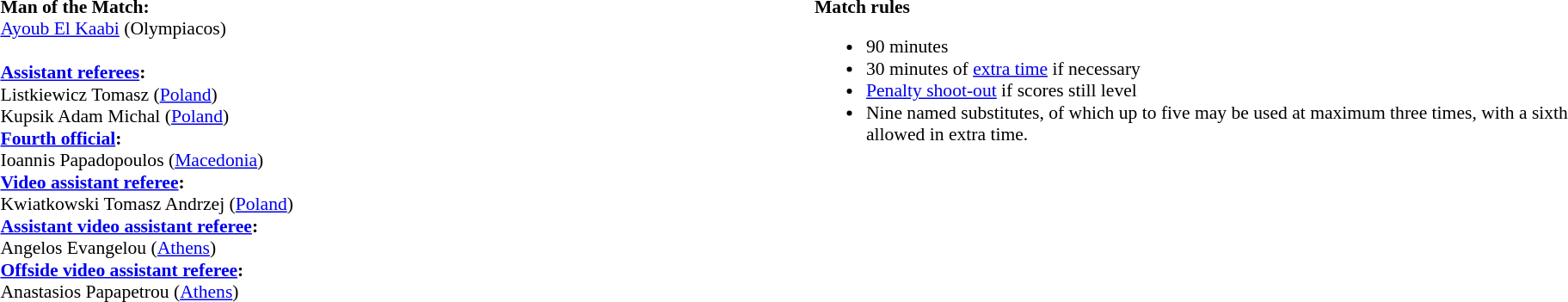<table width=100% style="font-size: 90%">
<tr>
<td width=50% valign=top><br><strong>Man of the Match:</strong>
<br><a href='#'>Ayoub El Kaabi</a> (Olympiacos)<br><br><strong><a href='#'>Assistant referees</a>:</strong>
<br>Listkiewicz Tomasz (<a href='#'>Poland</a>)
<br>Kupsik Adam Michal (<a href='#'>Poland</a>)
<br><strong><a href='#'>Fourth official</a>:</strong>
<br>Ioannis Papadopoulos (<a href='#'>Macedonia</a>)
<br><strong><a href='#'>Video assistant referee</a>:</strong>
<br>Kwiatkowski Tomasz Andrzej (<a href='#'>Poland</a>)
<br><strong><a href='#'>Assistant video assistant referee</a>:</strong>
<br>Angelos Evangelou (<a href='#'>Athens</a>)
<br><strong><a href='#'>Offside video assistant referee</a>:</strong>
<br>Anastasios Papapetrou (<a href='#'>Athens</a>)</td>
<td width=50% valign=top><br><strong>Match rules</strong><ul><li>90 minutes</li><li>30 minutes of <a href='#'>extra time</a> if necessary</li><li><a href='#'>Penalty shoot-out</a> if scores still level</li><li>Nine named substitutes, of which up to five may be used at maximum three times, with a sixth allowed in extra time.</li></ul></td>
</tr>
</table>
